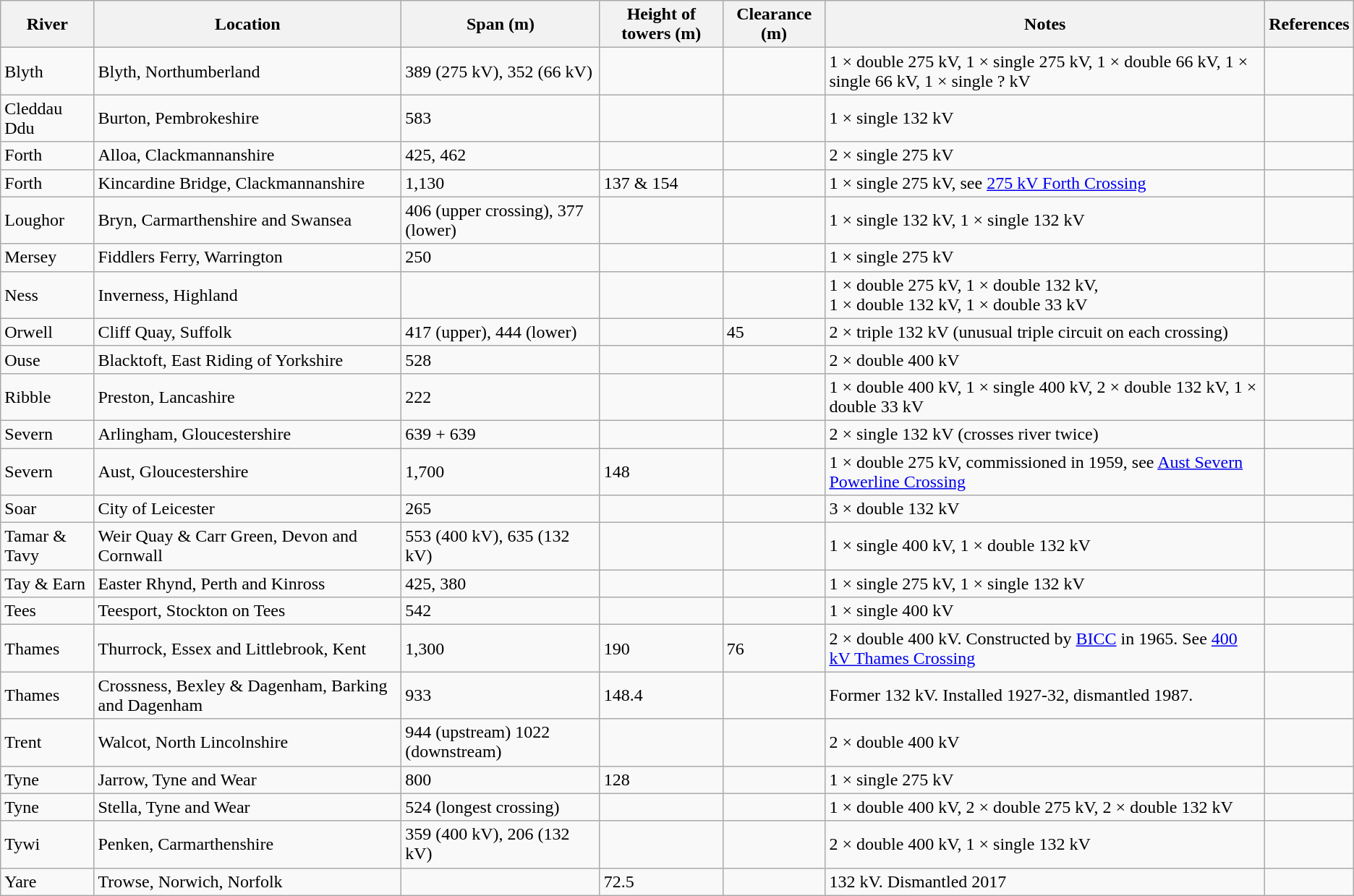<table class="wikitable">
<tr>
<th>River</th>
<th>Location</th>
<th>Span (m)</th>
<th>Height of towers (m)</th>
<th>Clearance (m)</th>
<th>Notes</th>
<th>References</th>
</tr>
<tr>
<td>Blyth</td>
<td>Blyth, Northumberland</td>
<td>389 (275 kV), 352 (66 kV)</td>
<td></td>
<td></td>
<td>1 × double 275 kV, 1 × single 275 kV, 1 × double 66 kV, 1 × single 66 kV, 1 × single ? kV</td>
<td></td>
</tr>
<tr>
<td>Cleddau Ddu</td>
<td>Burton, Pembrokeshire</td>
<td>583</td>
<td></td>
<td></td>
<td>1 × single 132 kV</td>
<td></td>
</tr>
<tr>
<td>Forth</td>
<td>Alloa, Clackmannanshire</td>
<td>425, 462</td>
<td></td>
<td></td>
<td>2 × single 275 kV</td>
<td></td>
</tr>
<tr>
<td>Forth</td>
<td>Kincardine Bridge, Clackmannanshire</td>
<td>1,130</td>
<td>137 & 154</td>
<td></td>
<td>1 × single 275 kV, see <a href='#'>275 kV Forth Crossing</a></td>
<td></td>
</tr>
<tr>
<td>Loughor</td>
<td>Bryn, Carmarthenshire and Swansea</td>
<td>406 (upper crossing), 377 (lower)</td>
<td></td>
<td></td>
<td>1 × single 132 kV, 1 × single 132 kV</td>
<td></td>
</tr>
<tr>
<td>Mersey</td>
<td>Fiddlers Ferry, Warrington</td>
<td>250</td>
<td></td>
<td></td>
<td>1 × single 275 kV</td>
<td></td>
</tr>
<tr>
<td>Ness</td>
<td>Inverness, Highland</td>
<td></td>
<td></td>
<td></td>
<td>1 × double 275 kV, 1 × double 132 kV,<br>1 × double 132 kV, 1 × double 33 kV</td>
<td></td>
</tr>
<tr>
<td>Orwell</td>
<td>Cliff Quay, Suffolk</td>
<td>417 (upper), 444 (lower)</td>
<td></td>
<td>45</td>
<td>2 × triple 132 kV (unusual triple circuit on each crossing)</td>
<td></td>
</tr>
<tr>
<td>Ouse</td>
<td>Blacktoft, East Riding of Yorkshire</td>
<td>528</td>
<td></td>
<td></td>
<td>2 × double 400 kV</td>
<td></td>
</tr>
<tr>
<td>Ribble</td>
<td>Preston, Lancashire</td>
<td>222</td>
<td></td>
<td></td>
<td>1 × double 400 kV, 1 × single 400 kV, 2 × double 132 kV, 1 × double 33 kV</td>
<td></td>
</tr>
<tr>
<td>Severn</td>
<td>Arlingham, Gloucestershire</td>
<td>639 + 639</td>
<td></td>
<td></td>
<td>2 × single 132 kV (crosses river twice)</td>
<td></td>
</tr>
<tr>
<td>Severn</td>
<td>Aust, Gloucestershire</td>
<td>1,700</td>
<td>148</td>
<td></td>
<td>1 × double 275 kV, commissioned in 1959, see <a href='#'>Aust Severn Powerline Crossing</a></td>
<td></td>
</tr>
<tr>
<td>Soar</td>
<td>City of Leicester</td>
<td>265</td>
<td></td>
<td></td>
<td>3 × double 132 kV</td>
<td></td>
</tr>
<tr>
<td>Tamar & Tavy</td>
<td>Weir Quay & Carr Green, Devon and Cornwall</td>
<td>553 (400 kV), 635 (132 kV)</td>
<td></td>
<td></td>
<td>1 × single 400 kV, 1 × double 132 kV</td>
<td></td>
</tr>
<tr>
<td>Tay & Earn</td>
<td>Easter Rhynd, Perth and Kinross</td>
<td>425, 380</td>
<td></td>
<td></td>
<td>1 × single 275 kV, 1 × single 132 kV</td>
<td></td>
</tr>
<tr>
<td>Tees</td>
<td>Teesport, Stockton on Tees</td>
<td>542</td>
<td></td>
<td></td>
<td>1 × single 400 kV</td>
<td></td>
</tr>
<tr>
<td>Thames</td>
<td>Thurrock, Essex and Littlebrook, Kent</td>
<td>1,300</td>
<td>190</td>
<td>76</td>
<td>2 × double 400 kV. Constructed by <a href='#'>BICC</a> in 1965. See <a href='#'>400 kV Thames Crossing</a></td>
<td></td>
</tr>
<tr>
<td>Thames</td>
<td>Crossness, Bexley & Dagenham, Barking and Dagenham</td>
<td>933</td>
<td>148.4</td>
<td></td>
<td>Former 132 kV. Installed 1927-32, dismantled 1987.</td>
<td></td>
</tr>
<tr>
<td>Trent</td>
<td>Walcot, North Lincolnshire</td>
<td>944 (upstream) 1022 (downstream)</td>
<td></td>
<td></td>
<td>2 × double 400 kV</td>
<td></td>
</tr>
<tr>
<td>Tyne</td>
<td>Jarrow, Tyne and Wear</td>
<td>800</td>
<td>128</td>
<td></td>
<td>1 × single 275 kV</td>
<td></td>
</tr>
<tr>
<td>Tyne</td>
<td>Stella, Tyne and Wear</td>
<td>524 (longest crossing)</td>
<td></td>
<td></td>
<td>1 × double 400 kV, 2 × double 275 kV, 2 × double 132 kV</td>
<td></td>
</tr>
<tr>
<td>Tywi</td>
<td>Penken, Carmarthenshire</td>
<td>359 (400 kV), 206 (132 kV)</td>
<td></td>
<td></td>
<td>2 × double 400 kV, 1 × single 132 kV</td>
<td></td>
</tr>
<tr>
<td>Yare</td>
<td>Trowse, Norwich, Norfolk</td>
<td></td>
<td>72.5</td>
<td></td>
<td>132 kV. Dismantled 2017</td>
<td></td>
</tr>
</table>
